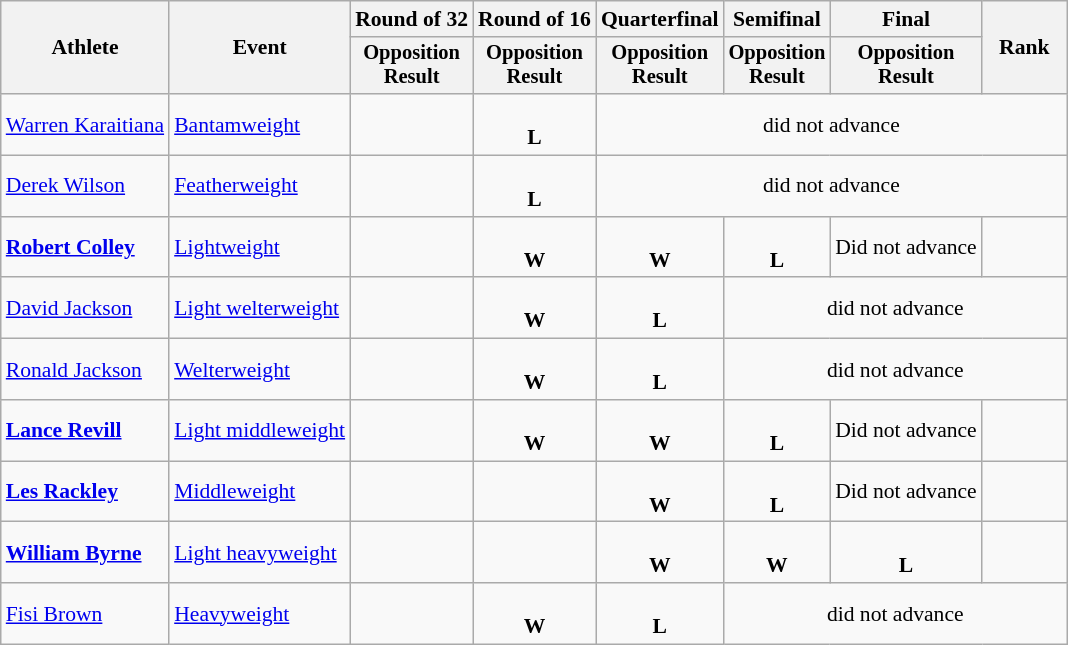<table class="wikitable" style="font-size:90%">
<tr>
<th rowspan="2">Athlete</th>
<th rowspan="2">Event</th>
<th>Round of 32</th>
<th>Round of 16</th>
<th>Quarterfinal</th>
<th>Semifinal</th>
<th>Final</th>
<th rowspan="2" style="width:50px;">Rank</th>
</tr>
<tr style="font-size:95%">
<th>Opposition<br>Result</th>
<th>Opposition<br>Result</th>
<th>Opposition<br>Result</th>
<th>Opposition<br>Result</th>
<th>Opposition<br>Result</th>
</tr>
<tr align=center>
<td align=left><a href='#'>Warren Karaitiana</a></td>
<td align=left><a href='#'>Bantamweight</a></td>
<td></td>
<td><br><strong>L</strong></td>
<td colspan=4>did not advance</td>
</tr>
<tr align=center>
<td align=left><a href='#'>Derek Wilson</a></td>
<td align=left><a href='#'>Featherweight</a></td>
<td></td>
<td><br><strong>L</strong></td>
<td colspan=4>did not advance</td>
</tr>
<tr align=center>
<td align=left><strong><a href='#'>Robert Colley</a></strong></td>
<td align=left><a href='#'>Lightweight</a></td>
<td></td>
<td><br><strong>W</strong></td>
<td><br><strong>W</strong></td>
<td><br><strong>L</strong></td>
<td>Did not advance</td>
<td></td>
</tr>
<tr align=center>
<td align=left><a href='#'>David Jackson</a></td>
<td align=left><a href='#'>Light welterweight</a></td>
<td></td>
<td><br><strong>W</strong></td>
<td><br><strong>L</strong></td>
<td colspan=3>did not advance</td>
</tr>
<tr align=center>
<td align=left><a href='#'>Ronald Jackson</a></td>
<td align=left><a href='#'>Welterweight</a></td>
<td></td>
<td><br><strong>W</strong></td>
<td><br><strong>L</strong></td>
<td colspan=3>did not advance</td>
</tr>
<tr align=center>
<td align=left><strong><a href='#'>Lance Revill</a></strong></td>
<td align=left><a href='#'>Light middleweight</a></td>
<td></td>
<td><br><strong>W</strong></td>
<td><br><strong>W</strong></td>
<td><br><strong>L</strong></td>
<td>Did not advance</td>
<td></td>
</tr>
<tr align=center>
<td align=left><strong><a href='#'>Les Rackley</a></strong></td>
<td align=left><a href='#'>Middleweight</a></td>
<td></td>
<td></td>
<td><br><strong>W</strong></td>
<td><br><strong>L</strong></td>
<td>Did not advance</td>
<td></td>
</tr>
<tr align=center>
<td align=left><strong><a href='#'>William Byrne</a></strong></td>
<td align=left><a href='#'>Light heavyweight</a></td>
<td></td>
<td></td>
<td><br><strong>W</strong></td>
<td><br><strong>W</strong></td>
<td><br><strong>L</strong></td>
<td></td>
</tr>
<tr align=center>
<td align=left><a href='#'>Fisi Brown</a></td>
<td align=left><a href='#'>Heavyweight</a></td>
<td></td>
<td><br><strong>W</strong></td>
<td><br><strong>L</strong></td>
<td colspan=3>did not advance</td>
</tr>
</table>
